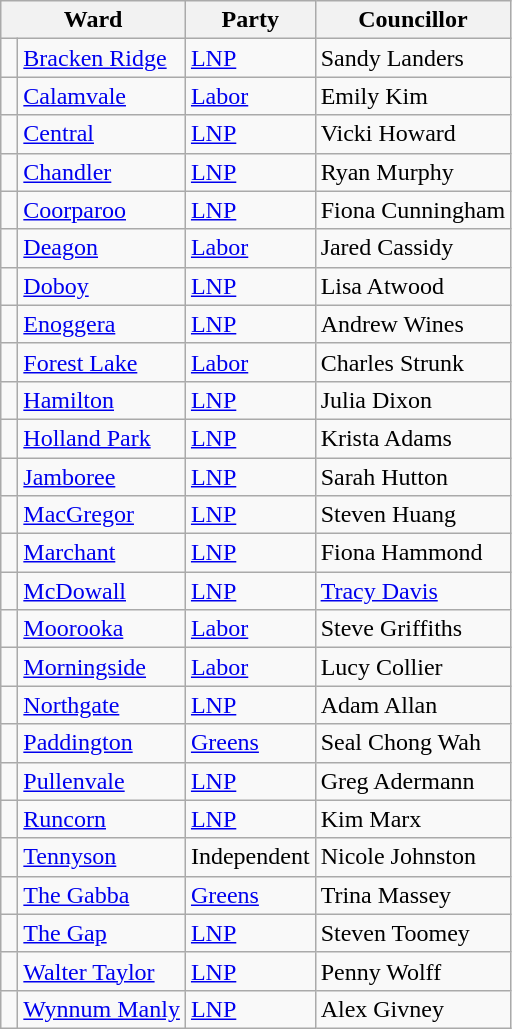<table class="wikitable sortable">
<tr>
<th colspan="2">Ward</th>
<th>Party</th>
<th>Councillor</th>
</tr>
<tr>
<td> </td>
<td><a href='#'>Bracken Ridge</a></td>
<td><a href='#'>LNP</a></td>
<td>Sandy Landers</td>
</tr>
<tr>
<td> </td>
<td><a href='#'>Calamvale</a></td>
<td><a href='#'>Labor</a></td>
<td>Emily Kim</td>
</tr>
<tr>
<td> </td>
<td><a href='#'>Central</a></td>
<td><a href='#'>LNP</a></td>
<td>Vicki Howard</td>
</tr>
<tr>
<td> </td>
<td><a href='#'>Chandler</a></td>
<td><a href='#'>LNP</a></td>
<td>Ryan Murphy</td>
</tr>
<tr>
<td> </td>
<td><a href='#'>Coorparoo</a></td>
<td><a href='#'>LNP</a></td>
<td>Fiona Cunningham</td>
</tr>
<tr>
<td> </td>
<td><a href='#'>Deagon</a></td>
<td><a href='#'>Labor</a></td>
<td>Jared Cassidy</td>
</tr>
<tr>
<td> </td>
<td><a href='#'>Doboy</a></td>
<td><a href='#'>LNP</a></td>
<td>Lisa Atwood</td>
</tr>
<tr>
<td> </td>
<td><a href='#'>Enoggera</a></td>
<td><a href='#'>LNP</a></td>
<td>Andrew Wines</td>
</tr>
<tr>
<td> </td>
<td><a href='#'>Forest Lake</a></td>
<td><a href='#'>Labor</a></td>
<td>Charles Strunk</td>
</tr>
<tr>
<td> </td>
<td><a href='#'>Hamilton</a></td>
<td><a href='#'>LNP</a></td>
<td>Julia Dixon</td>
</tr>
<tr>
<td> </td>
<td><a href='#'>Holland Park</a></td>
<td><a href='#'>LNP</a></td>
<td>Krista Adams</td>
</tr>
<tr>
<td> </td>
<td><a href='#'>Jamboree</a></td>
<td><a href='#'>LNP</a></td>
<td>Sarah Hutton</td>
</tr>
<tr>
<td> </td>
<td><a href='#'>MacGregor</a></td>
<td><a href='#'>LNP</a></td>
<td>Steven Huang</td>
</tr>
<tr>
<td> </td>
<td><a href='#'>Marchant</a></td>
<td><a href='#'>LNP</a></td>
<td>Fiona Hammond</td>
</tr>
<tr>
<td> </td>
<td><a href='#'>McDowall</a></td>
<td><a href='#'>LNP</a></td>
<td><a href='#'>Tracy Davis</a></td>
</tr>
<tr>
<td> </td>
<td><a href='#'>Moorooka</a></td>
<td><a href='#'>Labor</a></td>
<td>Steve Griffiths</td>
</tr>
<tr>
<td> </td>
<td><a href='#'>Morningside</a></td>
<td><a href='#'>Labor</a></td>
<td>Lucy Collier</td>
</tr>
<tr>
<td> </td>
<td><a href='#'>Northgate</a></td>
<td><a href='#'>LNP</a></td>
<td>Adam Allan</td>
</tr>
<tr>
<td> </td>
<td><a href='#'>Paddington</a></td>
<td><a href='#'>Greens</a></td>
<td>Seal Chong Wah</td>
</tr>
<tr>
<td> </td>
<td><a href='#'>Pullenvale</a></td>
<td><a href='#'>LNP</a></td>
<td>Greg Adermann</td>
</tr>
<tr>
<td> </td>
<td><a href='#'>Runcorn</a></td>
<td><a href='#'>LNP</a></td>
<td>Kim Marx</td>
</tr>
<tr>
<td> </td>
<td><a href='#'>Tennyson</a></td>
<td>Independent</td>
<td>Nicole Johnston</td>
</tr>
<tr>
<td> </td>
<td><a href='#'>The Gabba</a></td>
<td><a href='#'>Greens</a></td>
<td>Trina Massey</td>
</tr>
<tr>
<td> </td>
<td><a href='#'>The Gap</a></td>
<td><a href='#'>LNP</a></td>
<td>Steven Toomey</td>
</tr>
<tr>
<td> </td>
<td><a href='#'>Walter Taylor</a></td>
<td><a href='#'>LNP</a></td>
<td>Penny Wolff</td>
</tr>
<tr>
<td> </td>
<td><a href='#'>Wynnum Manly</a></td>
<td><a href='#'>LNP</a></td>
<td>Alex Givney</td>
</tr>
</table>
